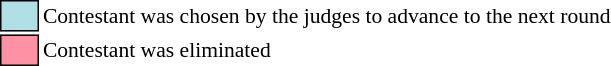<table class="toccolours" style="font-size: 90%; white-space: nowrap;">
<tr>
<td style="background:#B0E0E6; border:1px solid black;">      </td>
<td>Contestant was chosen by the judges to advance to the next round</td>
</tr>
<tr>
<td style="background:#FF91A4; border:1px solid black;">      </td>
<td>Contestant was eliminated</td>
</tr>
</table>
